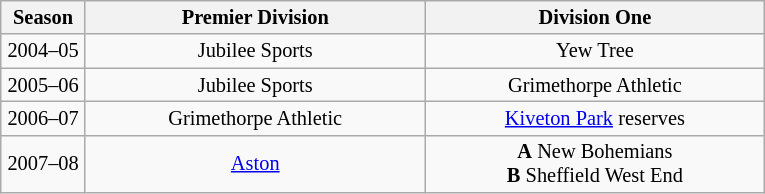<table class="wikitable" style="text-align: center; font-size:85%">
<tr>
<th width=50>Season</th>
<th width=220>Premier Division</th>
<th width=220>Division One</th>
</tr>
<tr>
<td>2004–05</td>
<td>Jubilee Sports</td>
<td>Yew Tree</td>
</tr>
<tr>
<td>2005–06</td>
<td>Jubilee Sports</td>
<td>Grimethorpe Athletic</td>
</tr>
<tr>
<td>2006–07</td>
<td>Grimethorpe Athletic</td>
<td><a href='#'>Kiveton Park</a> reserves</td>
</tr>
<tr>
<td>2007–08</td>
<td><a href='#'>Aston</a></td>
<td><strong>A</strong> New Bohemians<br><strong>B</strong> Sheffield West End</td>
</tr>
</table>
